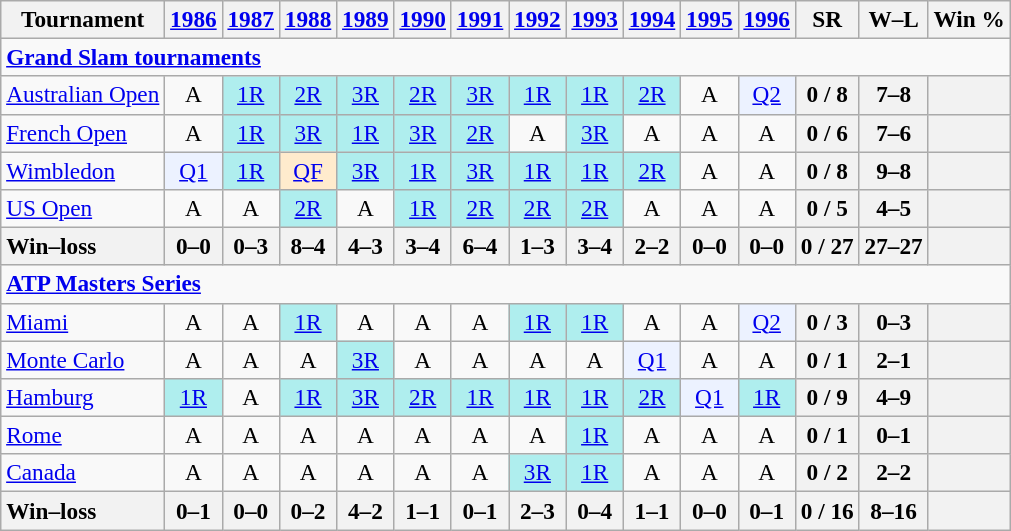<table class=wikitable style=text-align:center;font-size:97%>
<tr>
<th>Tournament</th>
<th><a href='#'>1986</a></th>
<th><a href='#'>1987</a></th>
<th><a href='#'>1988</a></th>
<th><a href='#'>1989</a></th>
<th><a href='#'>1990</a></th>
<th><a href='#'>1991</a></th>
<th><a href='#'>1992</a></th>
<th><a href='#'>1993</a></th>
<th><a href='#'>1994</a></th>
<th><a href='#'>1995</a></th>
<th><a href='#'>1996</a></th>
<th>SR</th>
<th>W–L</th>
<th>Win %</th>
</tr>
<tr>
<td colspan=23 align=left><strong><a href='#'>Grand Slam tournaments</a></strong></td>
</tr>
<tr>
<td align=left><a href='#'>Australian Open</a></td>
<td>A</td>
<td bgcolor=afeeee><a href='#'>1R</a></td>
<td bgcolor=afeeee><a href='#'>2R</a></td>
<td bgcolor=afeeee><a href='#'>3R</a></td>
<td bgcolor=afeeee><a href='#'>2R</a></td>
<td bgcolor=afeeee><a href='#'>3R</a></td>
<td bgcolor=afeeee><a href='#'>1R</a></td>
<td bgcolor=afeeee><a href='#'>1R</a></td>
<td bgcolor=afeeee><a href='#'>2R</a></td>
<td>A</td>
<td bgcolor=ecf2ff><a href='#'>Q2</a></td>
<th>0 / 8</th>
<th>7–8</th>
<th></th>
</tr>
<tr>
<td align=left><a href='#'>French Open</a></td>
<td>A</td>
<td bgcolor=afeeee><a href='#'>1R</a></td>
<td bgcolor=afeeee><a href='#'>3R</a></td>
<td bgcolor=afeeee><a href='#'>1R</a></td>
<td bgcolor=afeeee><a href='#'>3R</a></td>
<td bgcolor=afeeee><a href='#'>2R</a></td>
<td>A</td>
<td bgcolor=afeeee><a href='#'>3R</a></td>
<td>A</td>
<td>A</td>
<td>A</td>
<th>0 / 6</th>
<th>7–6</th>
<th></th>
</tr>
<tr>
<td align=left><a href='#'>Wimbledon</a></td>
<td bgcolor=ecf2ff><a href='#'>Q1</a></td>
<td bgcolor=afeeee><a href='#'>1R</a></td>
<td bgcolor=ffebcd><a href='#'>QF</a></td>
<td bgcolor=afeeee><a href='#'>3R</a></td>
<td bgcolor=afeeee><a href='#'>1R</a></td>
<td bgcolor=afeeee><a href='#'>3R</a></td>
<td bgcolor=afeeee><a href='#'>1R</a></td>
<td bgcolor=afeeee><a href='#'>1R</a></td>
<td bgcolor=afeeee><a href='#'>2R</a></td>
<td>A</td>
<td>A</td>
<th>0 / 8</th>
<th>9–8</th>
<th></th>
</tr>
<tr>
<td align=left><a href='#'>US Open</a></td>
<td>A</td>
<td>A</td>
<td bgcolor=afeeee><a href='#'>2R</a></td>
<td>A</td>
<td bgcolor=afeeee><a href='#'>1R</a></td>
<td bgcolor=afeeee><a href='#'>2R</a></td>
<td bgcolor=afeeee><a href='#'>2R</a></td>
<td bgcolor=afeeee><a href='#'>2R</a></td>
<td>A</td>
<td>A</td>
<td>A</td>
<th>0 / 5</th>
<th>4–5</th>
<th></th>
</tr>
<tr>
<th style=text-align:left>Win–loss</th>
<th>0–0</th>
<th>0–3</th>
<th>8–4</th>
<th>4–3</th>
<th>3–4</th>
<th>6–4</th>
<th>1–3</th>
<th>3–4</th>
<th>2–2</th>
<th>0–0</th>
<th>0–0</th>
<th>0 / 27</th>
<th>27–27</th>
<th></th>
</tr>
<tr>
<td colspan=23 align=left><strong><a href='#'>ATP Masters Series</a></strong></td>
</tr>
<tr>
<td align=left><a href='#'>Miami</a></td>
<td>A</td>
<td>A</td>
<td bgcolor=afeeee><a href='#'>1R</a></td>
<td>A</td>
<td>A</td>
<td>A</td>
<td bgcolor=afeeee><a href='#'>1R</a></td>
<td bgcolor=afeeee><a href='#'>1R</a></td>
<td>A</td>
<td>A</td>
<td bgcolor=ecf2ff><a href='#'>Q2</a></td>
<th>0 / 3</th>
<th>0–3</th>
<th></th>
</tr>
<tr>
<td align=left><a href='#'>Monte Carlo</a></td>
<td>A</td>
<td>A</td>
<td>A</td>
<td bgcolor=afeeee><a href='#'>3R</a></td>
<td>A</td>
<td>A</td>
<td>A</td>
<td>A</td>
<td bgcolor=ecf2ff><a href='#'>Q1</a></td>
<td>A</td>
<td>A</td>
<th>0 / 1</th>
<th>2–1</th>
<th></th>
</tr>
<tr>
<td align=left><a href='#'>Hamburg</a></td>
<td bgcolor=afeeee><a href='#'>1R</a></td>
<td>A</td>
<td bgcolor=afeeee><a href='#'>1R</a></td>
<td bgcolor=afeeee><a href='#'>3R</a></td>
<td bgcolor=afeeee><a href='#'>2R</a></td>
<td bgcolor=afeeee><a href='#'>1R</a></td>
<td bgcolor=afeeee><a href='#'>1R</a></td>
<td bgcolor=afeeee><a href='#'>1R</a></td>
<td bgcolor=afeeee><a href='#'>2R</a></td>
<td bgcolor=ecf2ff><a href='#'>Q1</a></td>
<td bgcolor=afeeee><a href='#'>1R</a></td>
<th>0 / 9</th>
<th>4–9</th>
<th></th>
</tr>
<tr>
<td align=left><a href='#'>Rome</a></td>
<td>A</td>
<td>A</td>
<td>A</td>
<td>A</td>
<td>A</td>
<td>A</td>
<td>A</td>
<td bgcolor=afeeee><a href='#'>1R</a></td>
<td>A</td>
<td>A</td>
<td>A</td>
<th>0 / 1</th>
<th>0–1</th>
<th></th>
</tr>
<tr>
<td align=left><a href='#'>Canada</a></td>
<td>A</td>
<td>A</td>
<td>A</td>
<td>A</td>
<td>A</td>
<td>A</td>
<td bgcolor=afeeee><a href='#'>3R</a></td>
<td bgcolor=afeeee><a href='#'>1R</a></td>
<td>A</td>
<td>A</td>
<td>A</td>
<th>0 / 2</th>
<th>2–2</th>
<th></th>
</tr>
<tr>
<th style=text-align:left>Win–loss</th>
<th>0–1</th>
<th>0–0</th>
<th>0–2</th>
<th>4–2</th>
<th>1–1</th>
<th>0–1</th>
<th>2–3</th>
<th>0–4</th>
<th>1–1</th>
<th>0–0</th>
<th>0–1</th>
<th>0 / 16</th>
<th>8–16</th>
<th></th>
</tr>
</table>
